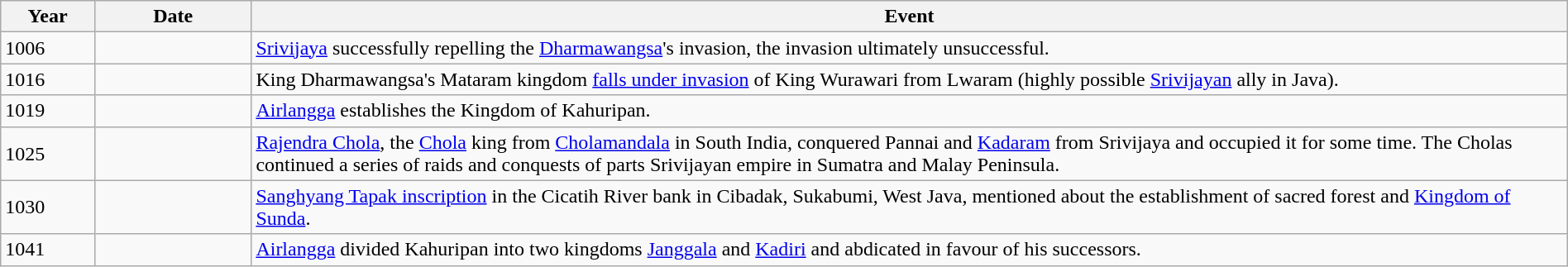<table class="wikitable" width="100%">
<tr>
<th style="width:6%">Year</th>
<th style="width:10%">Date</th>
<th>Event</th>
</tr>
<tr>
<td>1006</td>
<td></td>
<td><a href='#'>Srivijaya</a> successfully repelling the <a href='#'>Dharmawangsa</a>'s invasion, the invasion ultimately unsuccessful.</td>
</tr>
<tr>
<td>1016</td>
<td></td>
<td>King Dharmawangsa's Mataram kingdom <a href='#'>falls under invasion</a> of King Wurawari from Lwaram (highly possible <a href='#'>Srivijayan</a> ally in Java).</td>
</tr>
<tr>
<td>1019</td>
<td></td>
<td><a href='#'>Airlangga</a> establishes the Kingdom of Kahuripan.</td>
</tr>
<tr>
<td>1025</td>
<td></td>
<td><a href='#'>Rajendra Chola</a>, the <a href='#'>Chola</a> king from <a href='#'>Cholamandala</a> in South India, conquered Pannai and <a href='#'>Kadaram</a> from Srivijaya and occupied it for some time. The Cholas continued a series of raids and conquests of parts Srivijayan empire in Sumatra and Malay Peninsula.</td>
</tr>
<tr>
<td>1030</td>
<td></td>
<td><a href='#'>Sanghyang Tapak inscription</a> in the Cicatih River bank in Cibadak, Sukabumi, West Java, mentioned about the establishment of sacred forest and <a href='#'>Kingdom of Sunda</a>.</td>
</tr>
<tr>
<td>1041</td>
<td></td>
<td><a href='#'>Airlangga</a> divided Kahuripan into two kingdoms <a href='#'>Janggala</a> and <a href='#'>Kadiri</a> and abdicated in favour of his successors.</td>
</tr>
</table>
